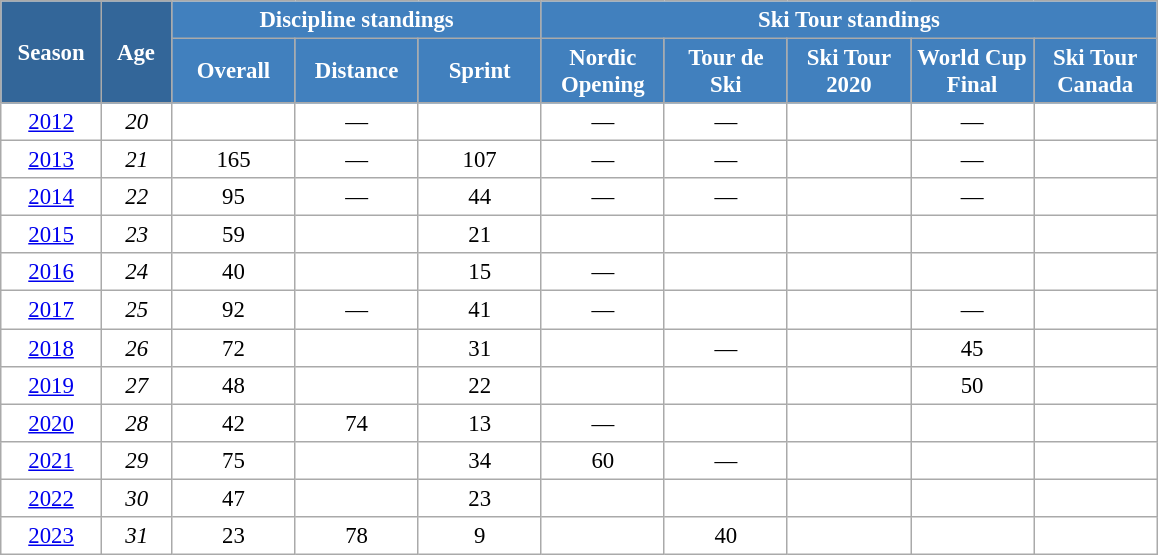<table class="wikitable" style="font-size:95%; text-align:center; border:grey solid 1px; border-collapse:collapse; background:#ffffff;">
<tr>
<th style="background-color:#369; color:white; width:60px;" rowspan="2"> Season </th>
<th style="background-color:#369; color:white; width:40px;" rowspan="2"> Age </th>
<th style="background-color:#4180be; color:white;" colspan="3">Discipline standings</th>
<th style="background-color:#4180be; color:white;" colspan="5">Ski Tour standings</th>
</tr>
<tr>
<th style="background-color:#4180be; color:white; width:75px;">Overall</th>
<th style="background-color:#4180be; color:white; width:75px;">Distance</th>
<th style="background-color:#4180be; color:white; width:75px;">Sprint</th>
<th style="background-color:#4180be; color:white; width:75px;">Nordic<br>Opening</th>
<th style="background-color:#4180be; color:white; width:75px;">Tour de<br>Ski</th>
<th style="background-color:#4180be; color:white; width:75px;">Ski Tour<br>2020</th>
<th style="background-color:#4180be; color:white; width:75px;">World Cup<br>Final</th>
<th style="background-color:#4180be; color:white; width:75px;">Ski Tour<br>Canada</th>
</tr>
<tr>
<td><a href='#'>2012</a></td>
<td><em>20</em></td>
<td></td>
<td>—</td>
<td></td>
<td>—</td>
<td>—</td>
<td></td>
<td>—</td>
<td></td>
</tr>
<tr>
<td><a href='#'>2013</a></td>
<td><em>21</em></td>
<td>165</td>
<td>—</td>
<td>107</td>
<td>—</td>
<td>—</td>
<td></td>
<td>—</td>
<td></td>
</tr>
<tr>
<td><a href='#'>2014</a></td>
<td><em>22</em></td>
<td>95</td>
<td>—</td>
<td>44</td>
<td>—</td>
<td>—</td>
<td></td>
<td>—</td>
<td></td>
</tr>
<tr>
<td><a href='#'>2015</a></td>
<td><em>23</em></td>
<td>59</td>
<td></td>
<td>21</td>
<td></td>
<td></td>
<td></td>
<td></td>
<td></td>
</tr>
<tr>
<td><a href='#'>2016</a></td>
<td><em>24</em></td>
<td>40</td>
<td></td>
<td>15</td>
<td>—</td>
<td></td>
<td></td>
<td></td>
<td></td>
</tr>
<tr>
<td><a href='#'>2017</a></td>
<td><em>25</em></td>
<td>92</td>
<td>—</td>
<td>41</td>
<td>—</td>
<td></td>
<td></td>
<td>—</td>
<td></td>
</tr>
<tr>
<td><a href='#'>2018</a></td>
<td><em>26</em></td>
<td>72</td>
<td></td>
<td>31</td>
<td></td>
<td>—</td>
<td></td>
<td>45</td>
<td></td>
</tr>
<tr>
<td><a href='#'>2019</a></td>
<td><em>27</em></td>
<td>48</td>
<td></td>
<td>22</td>
<td></td>
<td></td>
<td></td>
<td>50</td>
<td></td>
</tr>
<tr>
<td><a href='#'>2020</a></td>
<td><em>28</em></td>
<td>42</td>
<td>74</td>
<td>13</td>
<td>—</td>
<td></td>
<td></td>
<td></td>
<td></td>
</tr>
<tr>
<td><a href='#'>2021</a></td>
<td><em>29</em></td>
<td>75</td>
<td></td>
<td>34</td>
<td>60</td>
<td>—</td>
<td></td>
<td></td>
<td></td>
</tr>
<tr>
<td><a href='#'>2022</a></td>
<td><em>30</em></td>
<td>47</td>
<td></td>
<td>23</td>
<td></td>
<td></td>
<td></td>
<td></td>
<td></td>
</tr>
<tr>
<td><a href='#'>2023</a></td>
<td><em>31</em></td>
<td>23</td>
<td>78</td>
<td>9</td>
<td></td>
<td>40</td>
<td></td>
<td></td>
<td></td>
</tr>
</table>
